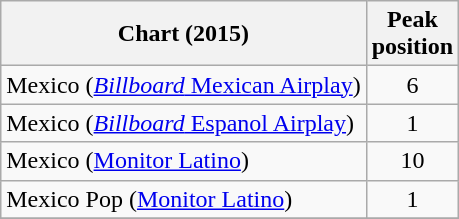<table class="wikitable sortable">
<tr>
<th>Chart (2015)</th>
<th>Peak<br>position</th>
</tr>
<tr>
<td align="left">Mexico (<a href='#'><em>Billboard</em> Mexican Airplay</a>)</td>
<td style="text-align:center;">6</td>
</tr>
<tr>
<td align="left">Mexico (<a href='#'><em>Billboard</em> Espanol Airplay</a>)</td>
<td style="text-align:center;">1</td>
</tr>
<tr>
<td align="left">Mexico (<a href='#'>Monitor Latino</a>)</td>
<td style="text-align:center;">10</td>
</tr>
<tr>
<td align="left">Mexico Pop (<a href='#'>Monitor Latino</a>)</td>
<td style="text-align:center;">1</td>
</tr>
<tr>
</tr>
</table>
